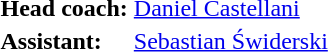<table>
<tr>
<td><strong>Head coach:</strong></td>
<td> <a href='#'>Daniel Castellani</a></td>
</tr>
<tr>
<td><strong>Assistant:</strong></td>
<td> <a href='#'>Sebastian Świderski</a></td>
</tr>
<tr>
</tr>
</table>
